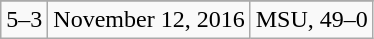<table class="wikitable">
<tr align="center">
</tr>
<tr align="center">
<td>5–3</td>
<td>November 12, 2016</td>
<td>MSU, 49–0</td>
</tr>
</table>
